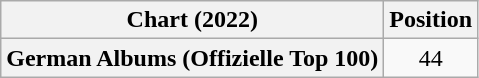<table class="wikitable plainrowheaders" style="text-align:center">
<tr>
<th scope="col">Chart (2022)</th>
<th scope="col">Position</th>
</tr>
<tr>
<th scope="row">German Albums (Offizielle Top 100)</th>
<td>44</td>
</tr>
</table>
